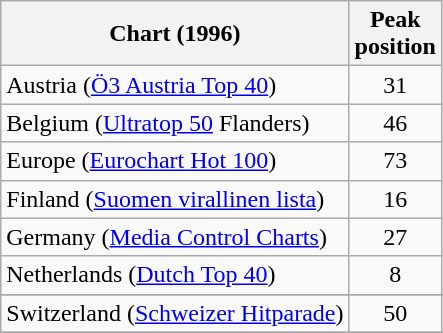<table class="wikitable sortable">
<tr>
<th>Chart (1996)</th>
<th>Peak<br>position</th>
</tr>
<tr>
<td>Austria (<a href='#'>Ö3 Austria Top 40</a>)</td>
<td align="center">31</td>
</tr>
<tr>
<td>Belgium (<a href='#'>Ultratop 50</a> Flanders)</td>
<td align="center">46</td>
</tr>
<tr>
<td>Europe (<a href='#'>Eurochart Hot 100</a>)</td>
<td align="center">73</td>
</tr>
<tr>
<td>Finland (<a href='#'>Suomen virallinen lista</a>)</td>
<td align="center">16</td>
</tr>
<tr>
<td>Germany (<a href='#'>Media Control Charts</a>)</td>
<td align="center">27</td>
</tr>
<tr>
<td>Netherlands (<a href='#'>Dutch Top 40</a>)</td>
<td align="center">8</td>
</tr>
<tr>
</tr>
<tr>
<td>Switzerland (<a href='#'>Schweizer Hitparade</a>)</td>
<td align="center">50</td>
</tr>
<tr>
</tr>
</table>
